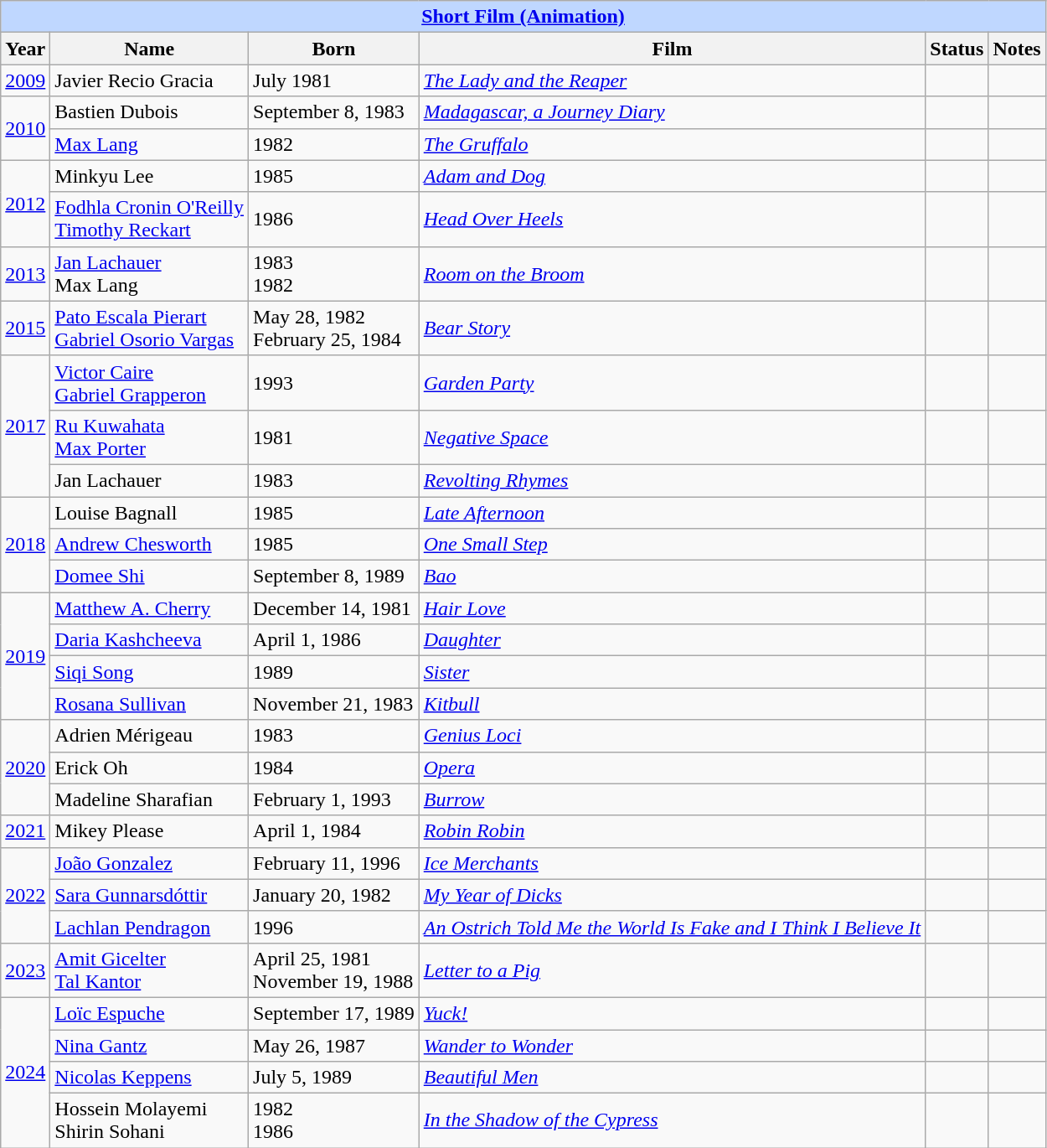<table class="wikitable plainrowheaders">
<tr style="background:#bfd7ff;">
<td colspan="6" style="text-align:center;"><strong><a href='#'>Short Film (Animation)</a></strong></td>
</tr>
<tr style="background:#ebf5ff;">
<th>Year</th>
<th>Name</th>
<th>Born</th>
<th>Film</th>
<th>Status</th>
<th>Notes</th>
</tr>
<tr>
<td><a href='#'>2009</a><br></td>
<td>Javier Recio Gracia</td>
<td>July 1981</td>
<td><em><a href='#'>The Lady and the Reaper</a></em></td>
<td></td>
<td></td>
</tr>
<tr>
<td rowspan="2"><a href='#'>2010</a><br></td>
<td>Bastien Dubois</td>
<td>September 8, 1983</td>
<td><em><a href='#'>Madagascar, a Journey Diary</a></em></td>
<td></td>
<td></td>
</tr>
<tr>
<td><a href='#'>Max Lang</a></td>
<td>1982</td>
<td><em><a href='#'>The Gruffalo</a></em></td>
<td></td>
<td></td>
</tr>
<tr>
<td rowspan="2"><a href='#'>2012</a><br></td>
<td>Minkyu Lee</td>
<td>1985</td>
<td><em><a href='#'>Adam and Dog</a></em></td>
<td></td>
<td></td>
</tr>
<tr>
<td><a href='#'>Fodhla Cronin O'Reilly</a><br><a href='#'>Timothy Reckart</a></td>
<td>1986</td>
<td><em><a href='#'>Head Over Heels</a></em></td>
<td></td>
<td></td>
</tr>
<tr>
<td><a href='#'>2013</a><br></td>
<td><a href='#'>Jan Lachauer</a><br>Max Lang</td>
<td>1983<br>1982</td>
<td><em><a href='#'>Room on the Broom</a></em></td>
<td></td>
<td></td>
</tr>
<tr>
<td><a href='#'>2015</a><br></td>
<td><a href='#'>Pato Escala Pierart</a><br><a href='#'>Gabriel Osorio Vargas</a></td>
<td>May 28, 1982<br>February 25, 1984</td>
<td><em><a href='#'>Bear Story</a></em></td>
<td></td>
<td></td>
</tr>
<tr>
<td rowspan="3"><a href='#'>2017</a><br></td>
<td><a href='#'>Victor Caire</a><br><a href='#'>Gabriel Grapperon</a></td>
<td>1993</td>
<td><em><a href='#'>Garden Party</a></em></td>
<td></td>
<td></td>
</tr>
<tr>
<td><a href='#'>Ru Kuwahata</a><br><a href='#'>Max Porter</a></td>
<td>1981</td>
<td><em><a href='#'>Negative Space</a></em></td>
<td></td>
<td></td>
</tr>
<tr>
<td>Jan Lachauer</td>
<td>1983</td>
<td><em><a href='#'>Revolting Rhymes</a></em></td>
<td></td>
<td></td>
</tr>
<tr>
<td rowspan="3"><a href='#'>2018</a><br></td>
<td>Louise Bagnall</td>
<td>1985</td>
<td><em><a href='#'>Late Afternoon</a></em></td>
<td></td>
<td></td>
</tr>
<tr>
<td><a href='#'>Andrew Chesworth</a></td>
<td>1985</td>
<td><em><a href='#'>One Small Step</a></em></td>
<td></td>
<td></td>
</tr>
<tr>
<td><a href='#'>Domee Shi</a></td>
<td>September 8, 1989</td>
<td><em><a href='#'>Bao</a></em></td>
<td></td>
<td></td>
</tr>
<tr>
<td rowspan="4"><a href='#'>2019</a><br></td>
<td><a href='#'>Matthew A. Cherry</a></td>
<td>December 14, 1981</td>
<td><em><a href='#'>Hair Love</a></em></td>
<td></td>
<td></td>
</tr>
<tr>
<td><a href='#'>Daria Kashcheeva</a></td>
<td>April 1, 1986</td>
<td><em><a href='#'>Daughter</a></em></td>
<td></td>
<td></td>
</tr>
<tr>
<td><a href='#'>Siqi Song</a></td>
<td>1989</td>
<td><em><a href='#'>Sister</a></em></td>
<td></td>
<td></td>
</tr>
<tr>
<td><a href='#'>Rosana Sullivan</a></td>
<td>November 21, 1983</td>
<td><em><a href='#'>Kitbull</a></em></td>
<td></td>
<td></td>
</tr>
<tr>
<td rowspan="3"><a href='#'>2020</a><br></td>
<td>Adrien Mérigeau</td>
<td>1983</td>
<td><em><a href='#'>Genius Loci</a></em></td>
<td></td>
<td></td>
</tr>
<tr>
<td>Erick Oh</td>
<td>1984</td>
<td><em><a href='#'>Opera</a></em></td>
<td></td>
<td></td>
</tr>
<tr>
<td>Madeline Sharafian</td>
<td>February 1, 1993</td>
<td><em><a href='#'>Burrow</a></em></td>
<td></td>
<td></td>
</tr>
<tr>
<td><a href='#'>2021</a><br></td>
<td>Mikey Please</td>
<td>April 1, 1984</td>
<td><em><a href='#'>Robin Robin</a></em></td>
<td></td>
<td></td>
</tr>
<tr>
<td rowspan="3"><a href='#'>2022</a><br></td>
<td><a href='#'>João Gonzalez</a></td>
<td>February 11, 1996</td>
<td><em><a href='#'>Ice Merchants</a></em></td>
<td></td>
<td></td>
</tr>
<tr>
<td><a href='#'>Sara Gunnarsdóttir</a></td>
<td>January 20, 1982</td>
<td><em><a href='#'>My Year of Dicks</a></em></td>
<td></td>
<td></td>
</tr>
<tr>
<td><a href='#'>Lachlan Pendragon</a></td>
<td>1996</td>
<td><em><a href='#'>An Ostrich Told Me the World Is Fake and I Think I Believe It</a></em></td>
<td></td>
<td></td>
</tr>
<tr>
<td><a href='#'>2023</a><br></td>
<td><a href='#'>Amit Gicelter</a><br><a href='#'>Tal Kantor</a></td>
<td>April 25, 1981<br>November 19, 1988</td>
<td><em><a href='#'>Letter to a Pig</a></em></td>
<td></td>
<td></td>
</tr>
<tr>
<td rowspan="4"><a href='#'>2024</a><br></td>
<td><a href='#'>Loïc Espuche</a></td>
<td>September 17, 1989</td>
<td><em><a href='#'>Yuck!</a></em></td>
<td></td>
<td></td>
</tr>
<tr>
<td><a href='#'>Nina Gantz</a></td>
<td>May 26, 1987</td>
<td><em><a href='#'>Wander to Wonder</a></em></td>
<td></td>
<td></td>
</tr>
<tr>
<td><a href='#'>Nicolas Keppens</a></td>
<td>July 5, 1989</td>
<td><em><a href='#'>Beautiful Men</a></em></td>
<td></td>
<td></td>
</tr>
<tr>
<td>Hossein Molayemi<br>Shirin Sohani</td>
<td>1982<br>1986</td>
<td><em><a href='#'>In the Shadow of the Cypress</a></em></td>
<td></td>
<td></td>
</tr>
</table>
